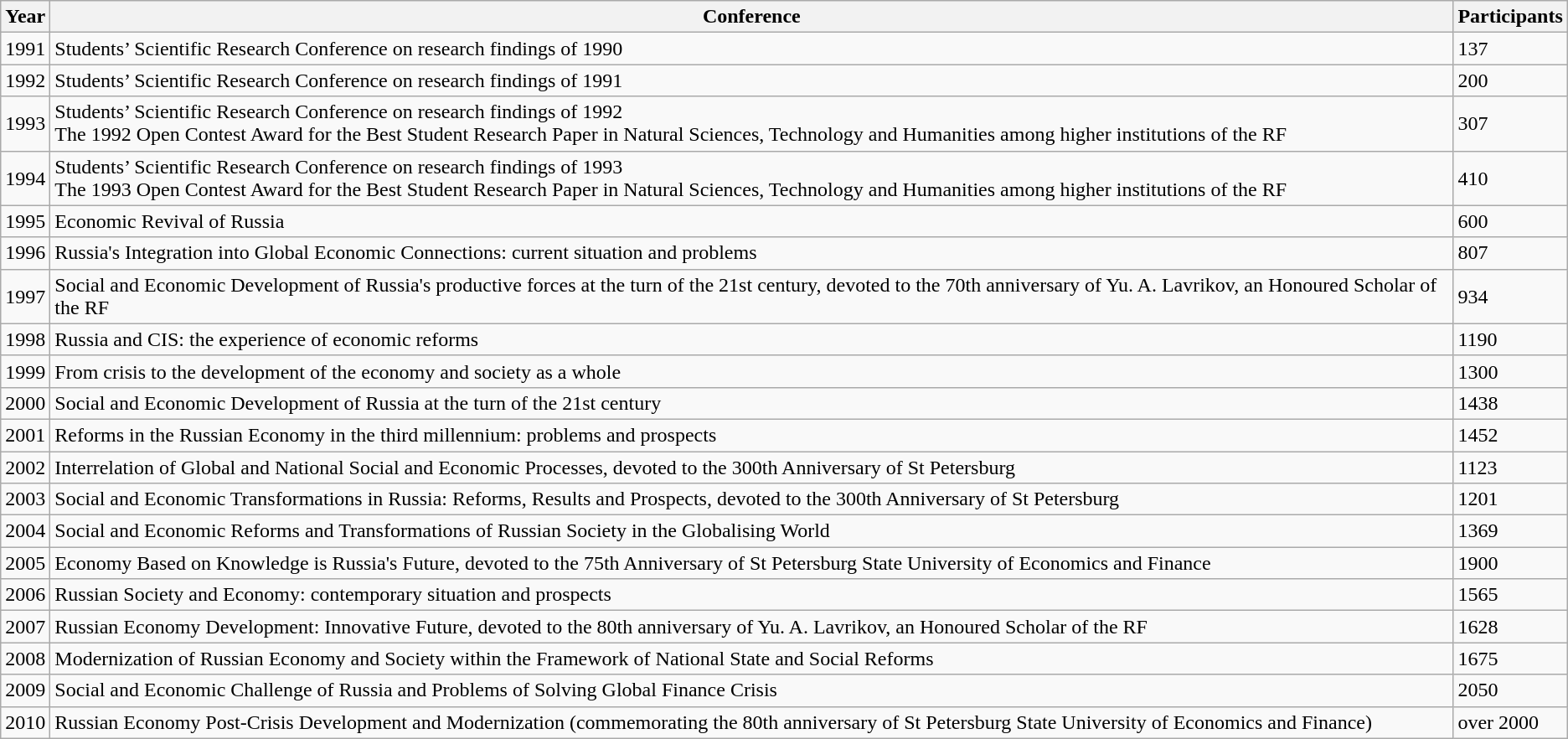<table class="wikitable">
<tr>
<th>Year</th>
<th>Conference</th>
<th>Participants</th>
</tr>
<tr>
<td>1991</td>
<td>Students’ Scientific Research Conference on research findings of 1990</td>
<td>137</td>
</tr>
<tr>
<td>1992</td>
<td>Students’ Scientific Research Conference on research findings of 1991</td>
<td>200</td>
</tr>
<tr>
<td>1993</td>
<td>Students’ Scientific Research Conference on research findings of 1992<br>The 1992 Open Contest Award for the Best Student Research Paper in Natural Sciences, Technology and Humanities among higher institutions of the RF</td>
<td>307</td>
</tr>
<tr>
<td>1994</td>
<td>Students’ Scientific Research Conference on research findings of 1993<br>The 1993 Open Contest Award for the Best Student Research Paper in Natural Sciences, Technology and Humanities among higher institutions of the RF</td>
<td>410</td>
</tr>
<tr>
<td>1995</td>
<td>Economic Revival of Russia</td>
<td>600</td>
</tr>
<tr>
<td>1996</td>
<td>Russia's Integration into Global Economic Connections: current situation and problems</td>
<td>807</td>
</tr>
<tr>
<td>1997</td>
<td>Social and Economic Development of Russia's productive forces at the turn of the 21st century, devoted to the 70th anniversary of Yu. A. Lavrikov, an Honoured Scholar of the RF</td>
<td>934</td>
</tr>
<tr>
<td>1998</td>
<td>Russia and CIS: the experience of economic reforms</td>
<td>1190</td>
</tr>
<tr>
<td>1999</td>
<td>From crisis to the development of the economy and society as a whole</td>
<td>1300</td>
</tr>
<tr>
<td>2000</td>
<td>Social and Economic Development of Russia at the turn of the 21st century</td>
<td>1438</td>
</tr>
<tr>
<td>2001</td>
<td>Reforms in the Russian Economy in the third millennium: problems and prospects</td>
<td>1452</td>
</tr>
<tr>
<td>2002</td>
<td>Interrelation of Global and National Social and Economic Processes, devoted to the 300th Anniversary of St Petersburg</td>
<td>1123</td>
</tr>
<tr>
<td>2003</td>
<td>Social and Economic Transformations in Russia: Reforms, Results and Prospects, devoted to the 300th Anniversary of St Petersburg</td>
<td>1201</td>
</tr>
<tr>
<td>2004</td>
<td>Social and Economic Reforms and Transformations of Russian Society in the Globalising World</td>
<td>1369</td>
</tr>
<tr>
<td>2005</td>
<td>Economy Based on Knowledge is Russia's Future, devoted to the 75th Anniversary of St Petersburg State University of Economics and Finance</td>
<td>1900</td>
</tr>
<tr>
<td>2006</td>
<td>Russian Society and Economy: contemporary situation and prospects</td>
<td>1565</td>
</tr>
<tr>
<td>2007</td>
<td>Russian Economy Development: Innovative Future, devoted to the 80th anniversary of Yu. A. Lavrikov, an Honoured Scholar of the RF</td>
<td>1628</td>
</tr>
<tr>
<td>2008</td>
<td>Modernization of Russian Economy and Society within the Framework of National State and Social Reforms</td>
<td>1675</td>
</tr>
<tr>
<td>2009</td>
<td>Social and Economic Challenge of Russia and Problems of Solving Global Finance Crisis</td>
<td>2050</td>
</tr>
<tr>
<td>2010</td>
<td>Russian Economy Post-Crisis Development and Modernization (commemorating the 80th anniversary of St Petersburg State University of Economics and Finance)</td>
<td>over 2000</td>
</tr>
</table>
